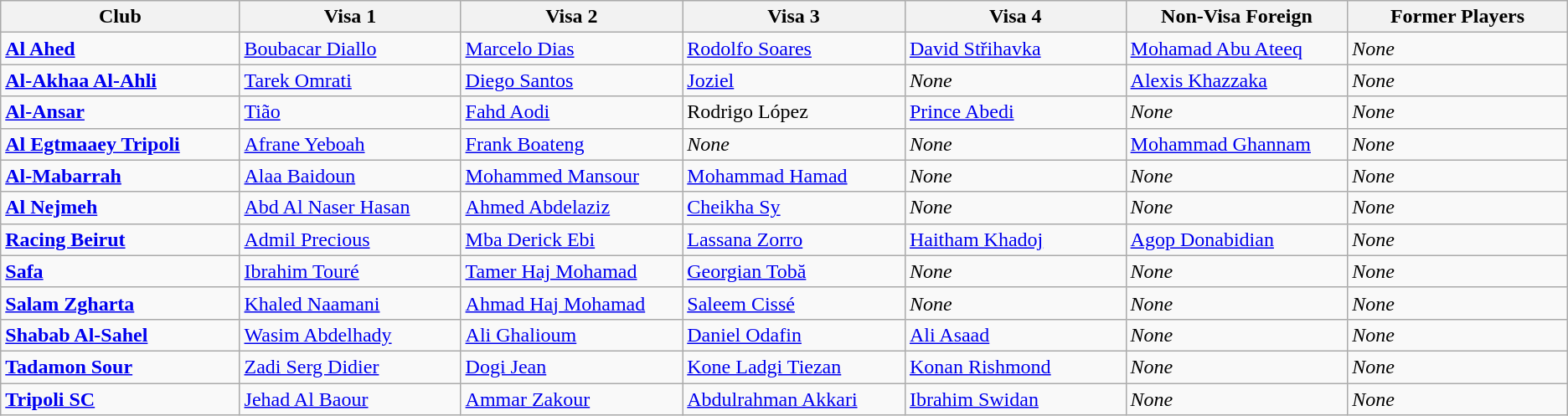<table class="wikitable">
<tr>
<th style="width:190px;">Club</th>
<th style="width:175px;">Visa 1</th>
<th style="width:175px;">Visa 2</th>
<th style="width:175px;">Visa 3</th>
<th style="width:175px;">Visa 4</th>
<th style="width:175px;">Non-Visa Foreign</th>
<th style="width:175px;">Former Players</th>
</tr>
<tr style="vertical-align:top;">
<td><strong><a href='#'>Al Ahed</a></strong></td>
<td> <a href='#'>Boubacar Diallo</a></td>
<td> <a href='#'>Marcelo Dias</a></td>
<td> <a href='#'>Rodolfo Soares</a></td>
<td> <a href='#'>David Střihavka</a></td>
<td> <a href='#'>Mohamad Abu Ateeq</a></td>
<td><em>None</em></td>
</tr>
<tr style="vertical-align:top;">
<td><strong><a href='#'>Al-Akhaa Al-Ahli</a></strong></td>
<td> <a href='#'>Tarek Omrati</a></td>
<td> <a href='#'>Diego Santos</a></td>
<td> <a href='#'>Joziel</a></td>
<td><em>None</em></td>
<td> <a href='#'>Alexis Khazzaka</a></td>
<td><em>None</em></td>
</tr>
<tr style="vertical-align:top;">
<td><strong><a href='#'>Al-Ansar</a></strong></td>
<td> <a href='#'>Tião</a></td>
<td> <a href='#'>Fahd Aodi</a></td>
<td> Rodrigo López</td>
<td> <a href='#'>Prince Abedi</a></td>
<td><em>None</em></td>
<td><em>None</em></td>
</tr>
<tr style="vertical-align:top;">
<td><strong><a href='#'>Al Egtmaaey Tripoli</a></strong></td>
<td> <a href='#'>Afrane Yeboah</a></td>
<td> <a href='#'>Frank Boateng</a></td>
<td><em>None</em></td>
<td><em>None</em></td>
<td> <a href='#'>Mohammad Ghannam</a></td>
<td><em>None</em></td>
</tr>
<tr style="vertical-align:top;">
<td><strong><a href='#'>Al-Mabarrah</a></strong></td>
<td> <a href='#'>Alaa Baidoun</a></td>
<td> <a href='#'>Mohammed Mansour</a></td>
<td> <a href='#'>Mohammad Hamad</a></td>
<td><em>None</em></td>
<td><em>None</em></td>
<td><em>None</em></td>
</tr>
<tr style="vertical-align:top;">
<td><strong><a href='#'>Al Nejmeh</a></strong></td>
<td> <a href='#'>Abd Al Naser Hasan</a></td>
<td> <a href='#'>Ahmed Abdelaziz</a></td>
<td> <a href='#'>Cheikha Sy</a></td>
<td><em>None</em></td>
<td><em>None</em></td>
<td><em>None</em></td>
</tr>
<tr style="vertical-align:top;">
<td><strong><a href='#'>Racing Beirut</a></strong></td>
<td> <a href='#'>Admil Precious</a></td>
<td> <a href='#'>Mba Derick Ebi</a></td>
<td> <a href='#'>Lassana Zorro</a></td>
<td> <a href='#'>Haitham Khadoj</a></td>
<td> <a href='#'>Agop Donabidian</a></td>
<td><em>None</em></td>
</tr>
<tr style="vertical-align:top;">
<td><strong><a href='#'>Safa</a></strong></td>
<td> <a href='#'>Ibrahim Touré</a></td>
<td> <a href='#'>Tamer Haj Mohamad</a></td>
<td> <a href='#'>Georgian Tobă</a></td>
<td><em>None</em></td>
<td><em>None</em></td>
<td><em>None</em></td>
</tr>
<tr style="vertical-align:top;">
<td><strong><a href='#'>Salam Zgharta</a></strong></td>
<td> <a href='#'>Khaled Naamani</a></td>
<td> <a href='#'>Ahmad Haj Mohamad</a></td>
<td> <a href='#'>Saleem Cissé</a></td>
<td><em>None</em></td>
<td><em>None</em></td>
<td><em>None</em></td>
</tr>
<tr style="vertical-align:top;">
<td><strong><a href='#'>Shabab Al-Sahel</a></strong></td>
<td> <a href='#'>Wasim Abdelhady</a></td>
<td> <a href='#'>Ali Ghalioum</a></td>
<td> <a href='#'>Daniel Odafin</a></td>
<td> <a href='#'>Ali Asaad</a></td>
<td><em>None</em></td>
<td><em>None</em></td>
</tr>
<tr style="vertical-align:top;">
<td><strong><a href='#'>Tadamon Sour</a></strong></td>
<td> <a href='#'>Zadi Serg Didier</a></td>
<td> <a href='#'>Dogi Jean</a></td>
<td> <a href='#'>Kone Ladgi Tiezan</a></td>
<td> <a href='#'>Konan Rishmond</a></td>
<td><em>None</em></td>
<td><em>None</em></td>
</tr>
<tr style="vertical-align:top;">
<td><strong><a href='#'>Tripoli SC</a></strong></td>
<td> <a href='#'>Jehad Al Baour</a></td>
<td> <a href='#'>Ammar Zakour</a></td>
<td> <a href='#'>Abdulrahman Akkari</a></td>
<td> <a href='#'>Ibrahim Swidan</a></td>
<td><em>None</em></td>
<td><em>None</em></td>
</tr>
</table>
